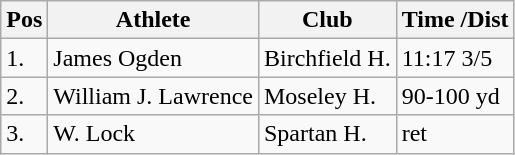<table class="wikitable">
<tr>
<th>Pos</th>
<th>Athlete</th>
<th>Club</th>
<th>Time /Dist</th>
</tr>
<tr>
<td>1.</td>
<td>James Ogden</td>
<td>Birchfield H.</td>
<td>11:17 3/5</td>
</tr>
<tr>
<td>2.</td>
<td>William J. Lawrence</td>
<td>Moseley H.</td>
<td>90-100 yd</td>
</tr>
<tr>
<td>3.</td>
<td>W. Lock</td>
<td>Spartan H.</td>
<td>ret</td>
</tr>
</table>
